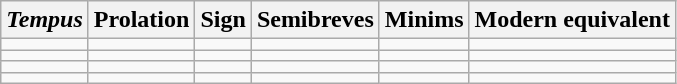<table class="wikitable">
<tr>
<th><em>Tempus</em></th>
<th>Prolation</th>
<th>Sign</th>
<th>Semibreves</th>
<th>Minims</th>
<th>Modern equivalent</th>
</tr>
<tr>
<td></td>
<td></td>
<td></td>
<td></td>
<td></td>
<td></td>
</tr>
<tr>
<td></td>
<td></td>
<td></td>
<td></td>
<td></td>
<td></td>
</tr>
<tr>
<td></td>
<td></td>
<td></td>
<td></td>
<td></td>
<td></td>
</tr>
<tr>
<td></td>
<td></td>
<td></td>
<td></td>
<td></td>
<td></td>
</tr>
</table>
